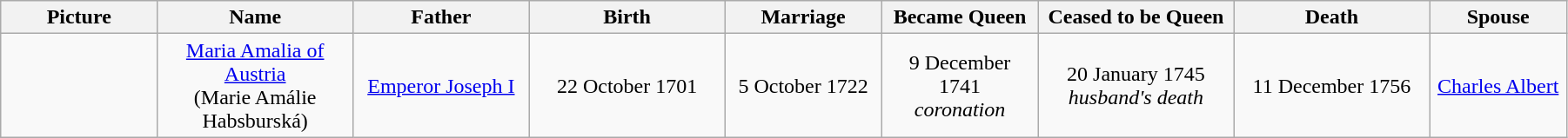<table width=95% class="wikitable">
<tr>
<th width = "8%">Picture</th>
<th width = "10%">Name</th>
<th width = "9%">Father</th>
<th width = "10%">Birth</th>
<th width = "8%">Marriage</th>
<th width = "8%">Became Queen</th>
<th width = "10%">Ceased to be Queen</th>
<th width = "10%">Death</th>
<th width = "7%">Spouse</th>
</tr>
<tr>
<td align=center></td>
<td align=center><a href='#'>Maria Amalia of Austria</a><br>(Marie Amálie Habsburská)</td>
<td align="center"><a href='#'>Emperor Joseph I</a></td>
<td align="center">22 October 1701</td>
<td align="center">5 October 1722</td>
<td align="center">9 December 1741<br><em>coronation</em></td>
<td align="center">20 January 1745<br><em>husband's death</em></td>
<td align="center">11 December 1756</td>
<td align="center"><a href='#'>Charles Albert</a></td>
</tr>
</table>
